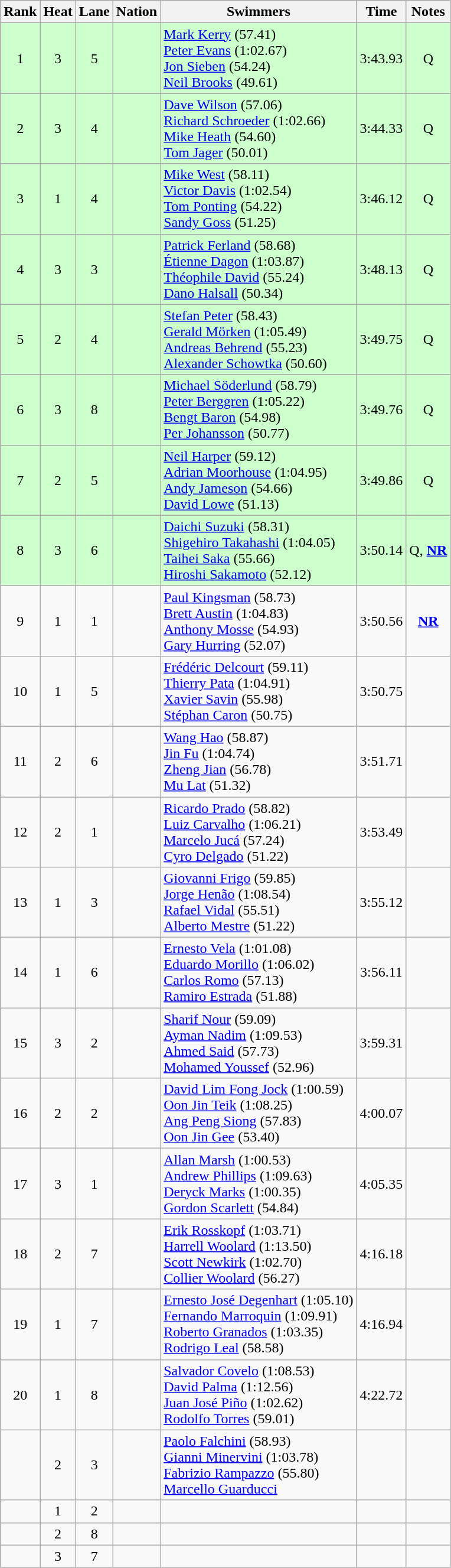<table class="wikitable sortable" style="text-align:center">
<tr>
<th>Rank</th>
<th>Heat</th>
<th>Lane</th>
<th>Nation</th>
<th>Swimmers</th>
<th>Time</th>
<th>Notes</th>
</tr>
<tr bgcolor=#cfc>
<td>1</td>
<td>3</td>
<td>5</td>
<td align=left></td>
<td align=left><a href='#'>Mark Kerry</a> (57.41)<br><a href='#'>Peter Evans</a> (1:02.67)<br><a href='#'>Jon Sieben</a> (54.24)<br><a href='#'>Neil Brooks</a> (49.61)</td>
<td>3:43.93</td>
<td>Q</td>
</tr>
<tr bgcolor=#cfc>
<td>2</td>
<td>3</td>
<td>4</td>
<td align=left></td>
<td align=left><a href='#'>Dave Wilson</a> (57.06)<br><a href='#'>Richard Schroeder</a> (1:02.66)<br><a href='#'>Mike Heath</a> (54.60)<br><a href='#'>Tom Jager</a> (50.01)</td>
<td>3:44.33</td>
<td>Q</td>
</tr>
<tr bgcolor=#cfc>
<td>3</td>
<td>1</td>
<td>4</td>
<td align=left></td>
<td align=left><a href='#'>Mike West</a> (58.11)<br><a href='#'>Victor Davis</a> (1:02.54)<br><a href='#'>Tom Ponting</a> (54.22)<br><a href='#'>Sandy Goss</a> (51.25)</td>
<td>3:46.12</td>
<td>Q</td>
</tr>
<tr bgcolor=#cfc>
<td>4</td>
<td>3</td>
<td>3</td>
<td align=left></td>
<td align=left><a href='#'>Patrick Ferland</a> (58.68)<br><a href='#'>Étienne Dagon</a> (1:03.87)<br><a href='#'>Théophile David</a> (55.24)<br><a href='#'>Dano Halsall</a> (50.34)</td>
<td>3:48.13</td>
<td>Q</td>
</tr>
<tr bgcolor=#cfc>
<td>5</td>
<td>2</td>
<td>4</td>
<td align=left></td>
<td align=left><a href='#'>Stefan Peter</a> (58.43)<br><a href='#'>Gerald Mörken</a> (1:05.49)<br><a href='#'>Andreas Behrend</a> (55.23)<br><a href='#'>Alexander Schowtka</a> (50.60)</td>
<td>3:49.75</td>
<td>Q</td>
</tr>
<tr bgcolor=#cfc>
<td>6</td>
<td>3</td>
<td>8</td>
<td align=left></td>
<td align=left><a href='#'>Michael Söderlund</a> (58.79)<br><a href='#'>Peter Berggren</a> (1:05.22)<br><a href='#'>Bengt Baron</a> (54.98)<br><a href='#'>Per Johansson</a> (50.77)</td>
<td>3:49.76</td>
<td>Q</td>
</tr>
<tr bgcolor=#cfc>
<td>7</td>
<td>2</td>
<td>5</td>
<td align=left></td>
<td align=left><a href='#'>Neil Harper</a> (59.12)<br><a href='#'>Adrian Moorhouse</a> (1:04.95)<br><a href='#'>Andy Jameson</a> (54.66)<br><a href='#'>David Lowe</a> (51.13)</td>
<td>3:49.86</td>
<td>Q</td>
</tr>
<tr bgcolor=#cfc>
<td>8</td>
<td>3</td>
<td>6</td>
<td align=left></td>
<td align=left><a href='#'>Daichi Suzuki</a> (58.31)<br><a href='#'>Shigehiro Takahashi</a> (1:04.05)<br><a href='#'>Taihei Saka</a> (55.66)<br><a href='#'>Hiroshi Sakamoto</a> (52.12)</td>
<td>3:50.14</td>
<td>Q, <strong><a href='#'>NR</a></strong></td>
</tr>
<tr>
<td>9</td>
<td>1</td>
<td>1</td>
<td align=left></td>
<td align=left><a href='#'>Paul Kingsman</a> (58.73)<br><a href='#'>Brett Austin</a> (1:04.83)<br><a href='#'>Anthony Mosse</a> (54.93)<br><a href='#'>Gary Hurring</a> (52.07)</td>
<td>3:50.56</td>
<td><strong><a href='#'>NR</a></strong></td>
</tr>
<tr>
<td>10</td>
<td>1</td>
<td>5</td>
<td align=left></td>
<td align=left><a href='#'>Frédéric Delcourt</a> (59.11)<br><a href='#'>Thierry Pata</a> (1:04.91)<br><a href='#'>Xavier Savin</a> (55.98)<br><a href='#'>Stéphan Caron</a> (50.75)</td>
<td>3:50.75</td>
<td></td>
</tr>
<tr>
<td>11</td>
<td>2</td>
<td>6</td>
<td align=left></td>
<td align=left><a href='#'>Wang Hao</a> (58.87)<br><a href='#'>Jin Fu</a> (1:04.74)<br><a href='#'>Zheng Jian</a> (56.78)<br><a href='#'>Mu Lat</a> (51.32)</td>
<td>3:51.71</td>
<td></td>
</tr>
<tr>
<td>12</td>
<td>2</td>
<td>1</td>
<td align=left></td>
<td align=left><a href='#'>Ricardo Prado</a> (58.82)<br><a href='#'>Luiz Carvalho</a> (1:06.21)<br><a href='#'>Marcelo Jucá</a> (57.24)<br><a href='#'>Cyro Delgado</a> (51.22)</td>
<td>3:53.49</td>
<td></td>
</tr>
<tr>
<td>13</td>
<td>1</td>
<td>3</td>
<td align=left></td>
<td align=left><a href='#'>Giovanni Frigo</a> (59.85)<br><a href='#'>Jorge Henão</a> (1:08.54)<br><a href='#'>Rafael Vidal</a> (55.51)<br><a href='#'>Alberto Mestre</a> (51.22)</td>
<td>3:55.12</td>
<td></td>
</tr>
<tr>
<td>14</td>
<td>1</td>
<td>6</td>
<td align=left></td>
<td align=left><a href='#'>Ernesto Vela</a> (1:01.08)<br><a href='#'>Eduardo Morillo</a> (1:06.02)<br><a href='#'>Carlos Romo</a> (57.13)<br><a href='#'>Ramiro Estrada</a> (51.88)</td>
<td>3:56.11</td>
<td></td>
</tr>
<tr>
<td>15</td>
<td>3</td>
<td>2</td>
<td align=left></td>
<td align=left><a href='#'>Sharif Nour</a> (59.09)<br><a href='#'>Ayman Nadim</a> (1:09.53)<br><a href='#'>Ahmed Said</a> (57.73)<br><a href='#'>Mohamed Youssef</a> (52.96)</td>
<td>3:59.31</td>
<td></td>
</tr>
<tr>
<td>16</td>
<td>2</td>
<td>2</td>
<td align=left></td>
<td align=left><a href='#'>David Lim Fong Jock</a> (1:00.59)<br><a href='#'>Oon Jin Teik</a> (1:08.25)<br><a href='#'>Ang Peng Siong</a> (57.83)<br><a href='#'>Oon Jin Gee</a> (53.40)</td>
<td>4:00.07</td>
<td></td>
</tr>
<tr>
<td>17</td>
<td>3</td>
<td>1</td>
<td align=left></td>
<td align=left><a href='#'>Allan Marsh</a> (1:00.53)<br><a href='#'>Andrew Phillips</a> (1:09.63)<br><a href='#'>Deryck Marks</a> (1:00.35)<br><a href='#'>Gordon Scarlett</a> (54.84)</td>
<td>4:05.35</td>
<td></td>
</tr>
<tr>
<td>18</td>
<td>2</td>
<td>7</td>
<td align=left></td>
<td align=left><a href='#'>Erik Rosskopf</a> (1:03.71)<br><a href='#'>Harrell Woolard</a> (1:13.50)<br><a href='#'>Scott Newkirk</a> (1:02.70)<br><a href='#'>Collier Woolard</a> (56.27)</td>
<td>4:16.18</td>
<td></td>
</tr>
<tr>
<td>19</td>
<td>1</td>
<td>7</td>
<td align=left></td>
<td align=left><a href='#'>Ernesto José Degenhart</a> (1:05.10)<br><a href='#'>Fernando Marroquin</a> (1:09.91)<br><a href='#'>Roberto Granados</a> (1:03.35)<br><a href='#'>Rodrigo Leal</a> (58.58)</td>
<td>4:16.94</td>
<td></td>
</tr>
<tr>
<td>20</td>
<td>1</td>
<td>8</td>
<td align=left></td>
<td align=left><a href='#'>Salvador Covelo</a> (1:08.53)<br><a href='#'>David Palma</a> (1:12.56)<br><a href='#'>Juan José Piño</a> (1:02.62)<br><a href='#'>Rodolfo Torres</a> (59.01)</td>
<td>4:22.72</td>
<td></td>
</tr>
<tr>
<td></td>
<td>2</td>
<td>3</td>
<td align=left></td>
<td align=left><a href='#'>Paolo Falchini</a> (58.93)<br><a href='#'>Gianni Minervini</a> (1:03.78)<br><a href='#'>Fabrizio Rampazzo</a> (55.80)<br><a href='#'>Marcello Guarducci</a></td>
<td></td>
<td></td>
</tr>
<tr>
<td></td>
<td>1</td>
<td>2</td>
<td align=left></td>
<td align=left></td>
<td></td>
<td></td>
</tr>
<tr>
<td></td>
<td>2</td>
<td>8</td>
<td align=left></td>
<td align=left></td>
<td></td>
<td></td>
</tr>
<tr>
<td></td>
<td>3</td>
<td>7</td>
<td align=left></td>
<td align=left></td>
<td></td>
<td></td>
</tr>
</table>
